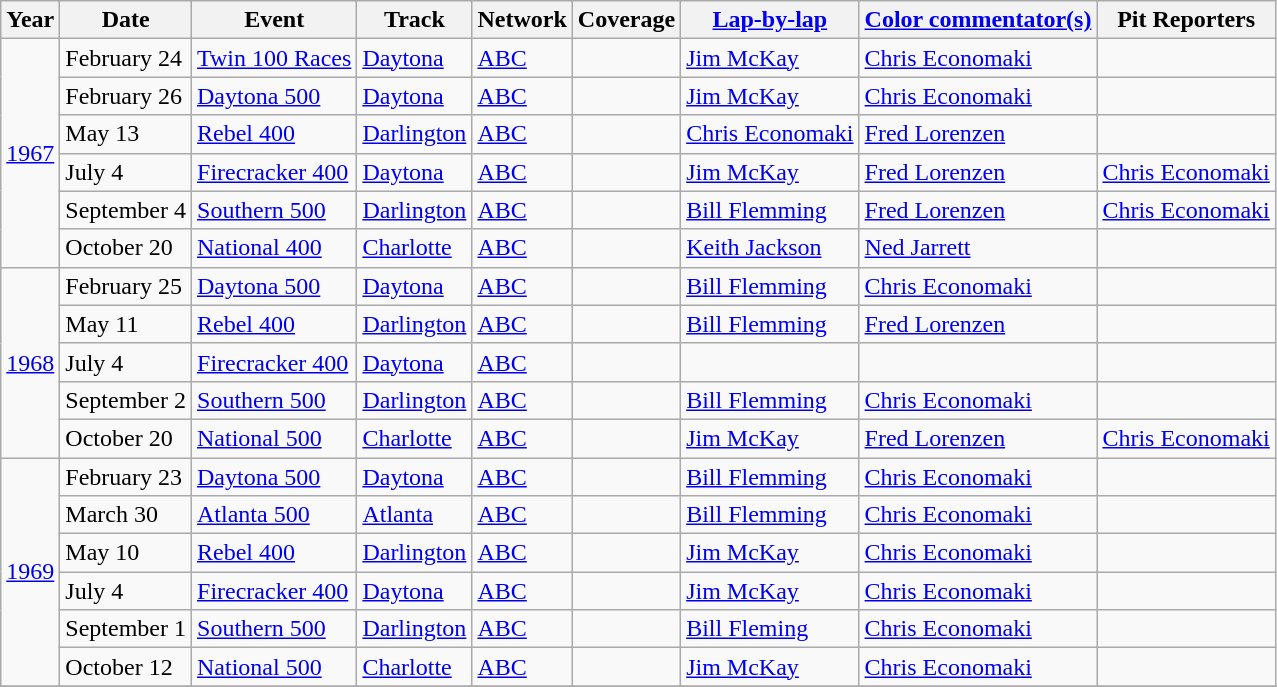<table class=wikitable>
<tr>
<th>Year</th>
<th>Date</th>
<th>Event</th>
<th>Track</th>
<th>Network</th>
<th>Coverage</th>
<th><a href='#'>Lap-by-lap</a></th>
<th><a href='#'>Color commentator(s)</a></th>
<th>Pit Reporters</th>
</tr>
<tr>
<td rowspan=6><a href='#'>1967</a></td>
<td>February 24</td>
<td><a href='#'>Twin 100 Races</a></td>
<td><a href='#'>Daytona</a></td>
<td><a href='#'>ABC</a></td>
<td></td>
<td><a href='#'>Jim McKay</a></td>
<td><a href='#'>Chris Economaki</a></td>
<td></td>
</tr>
<tr>
<td>February 26</td>
<td><a href='#'>Daytona 500</a></td>
<td><a href='#'>Daytona</a></td>
<td><a href='#'>ABC</a></td>
<td></td>
<td><a href='#'>Jim McKay</a></td>
<td><a href='#'>Chris Economaki</a></td>
<td></td>
</tr>
<tr>
<td>May 13</td>
<td><a href='#'>Rebel 400</a></td>
<td><a href='#'>Darlington</a></td>
<td><a href='#'>ABC</a></td>
<td></td>
<td><a href='#'>Chris Economaki</a></td>
<td><a href='#'>Fred Lorenzen</a></td>
<td></td>
</tr>
<tr>
<td>July 4</td>
<td><a href='#'>Firecracker 400</a></td>
<td><a href='#'>Daytona</a></td>
<td><a href='#'>ABC</a></td>
<td></td>
<td><a href='#'>Jim McKay</a></td>
<td><a href='#'>Fred Lorenzen</a></td>
<td><a href='#'>Chris Economaki</a></td>
</tr>
<tr>
<td>September 4</td>
<td><a href='#'>Southern 500</a></td>
<td><a href='#'>Darlington</a></td>
<td><a href='#'>ABC</a></td>
<td></td>
<td><a href='#'>Bill Flemming</a></td>
<td><a href='#'>Fred Lorenzen</a></td>
<td><a href='#'>Chris Economaki</a></td>
</tr>
<tr>
<td>October 20</td>
<td><a href='#'>National 400</a></td>
<td><a href='#'>Charlotte</a></td>
<td><a href='#'>ABC</a></td>
<td></td>
<td><a href='#'>Keith Jackson</a></td>
<td><a href='#'>Ned Jarrett</a></td>
<td></td>
</tr>
<tr>
<td rowspan=5><a href='#'>1968</a></td>
<td>February 25</td>
<td><a href='#'>Daytona 500</a></td>
<td><a href='#'>Daytona</a></td>
<td><a href='#'>ABC</a></td>
<td></td>
<td><a href='#'>Bill Flemming</a></td>
<td><a href='#'>Chris Economaki</a></td>
<td></td>
</tr>
<tr>
<td>May 11</td>
<td><a href='#'>Rebel 400</a></td>
<td><a href='#'>Darlington</a></td>
<td><a href='#'>ABC</a></td>
<td></td>
<td><a href='#'>Bill Flemming</a></td>
<td><a href='#'>Fred Lorenzen</a></td>
<td></td>
</tr>
<tr>
<td>July 4</td>
<td><a href='#'>Firecracker 400</a></td>
<td><a href='#'>Daytona</a></td>
<td><a href='#'>ABC</a></td>
<td></td>
<td></td>
<td></td>
<td></td>
</tr>
<tr>
<td>September 2</td>
<td><a href='#'>Southern 500</a></td>
<td><a href='#'>Darlington</a></td>
<td><a href='#'>ABC</a></td>
<td></td>
<td><a href='#'>Bill Flemming</a></td>
<td><a href='#'>Chris Economaki</a></td>
<td></td>
</tr>
<tr>
<td>October 20</td>
<td><a href='#'>National 500</a></td>
<td><a href='#'>Charlotte</a></td>
<td><a href='#'>ABC</a></td>
<td></td>
<td><a href='#'>Jim McKay</a></td>
<td><a href='#'>Fred Lorenzen</a></td>
<td><a href='#'>Chris Economaki</a></td>
</tr>
<tr>
<td rowspan=6><a href='#'>1969</a></td>
<td>February 23</td>
<td><a href='#'>Daytona 500</a></td>
<td><a href='#'>Daytona</a></td>
<td><a href='#'>ABC</a></td>
<td></td>
<td><a href='#'>Bill Flemming</a></td>
<td><a href='#'>Chris Economaki</a></td>
<td></td>
</tr>
<tr>
<td>March 30</td>
<td><a href='#'>Atlanta 500</a></td>
<td><a href='#'>Atlanta</a></td>
<td><a href='#'>ABC</a></td>
<td></td>
<td><a href='#'>Bill Flemming</a></td>
<td><a href='#'>Chris Economaki</a></td>
<td></td>
</tr>
<tr>
<td>May 10</td>
<td><a href='#'>Rebel 400</a></td>
<td><a href='#'>Darlington</a></td>
<td><a href='#'>ABC</a></td>
<td></td>
<td><a href='#'>Jim McKay</a></td>
<td><a href='#'>Chris Economaki</a></td>
<td></td>
</tr>
<tr>
<td>July 4</td>
<td><a href='#'>Firecracker 400</a></td>
<td><a href='#'>Daytona</a></td>
<td><a href='#'>ABC</a></td>
<td></td>
<td><a href='#'>Jim McKay</a></td>
<td><a href='#'>Chris Economaki</a></td>
<td></td>
</tr>
<tr>
<td>September 1</td>
<td><a href='#'>Southern 500</a></td>
<td><a href='#'>Darlington</a></td>
<td><a href='#'>ABC</a></td>
<td></td>
<td><a href='#'>Bill Fleming</a></td>
<td><a href='#'>Chris Economaki</a></td>
<td></td>
</tr>
<tr>
<td>October 12</td>
<td><a href='#'>National 500</a></td>
<td><a href='#'>Charlotte</a></td>
<td><a href='#'>ABC</a></td>
<td></td>
<td><a href='#'>Jim McKay</a></td>
<td><a href='#'>Chris Economaki</a></td>
<td></td>
</tr>
<tr>
</tr>
</table>
